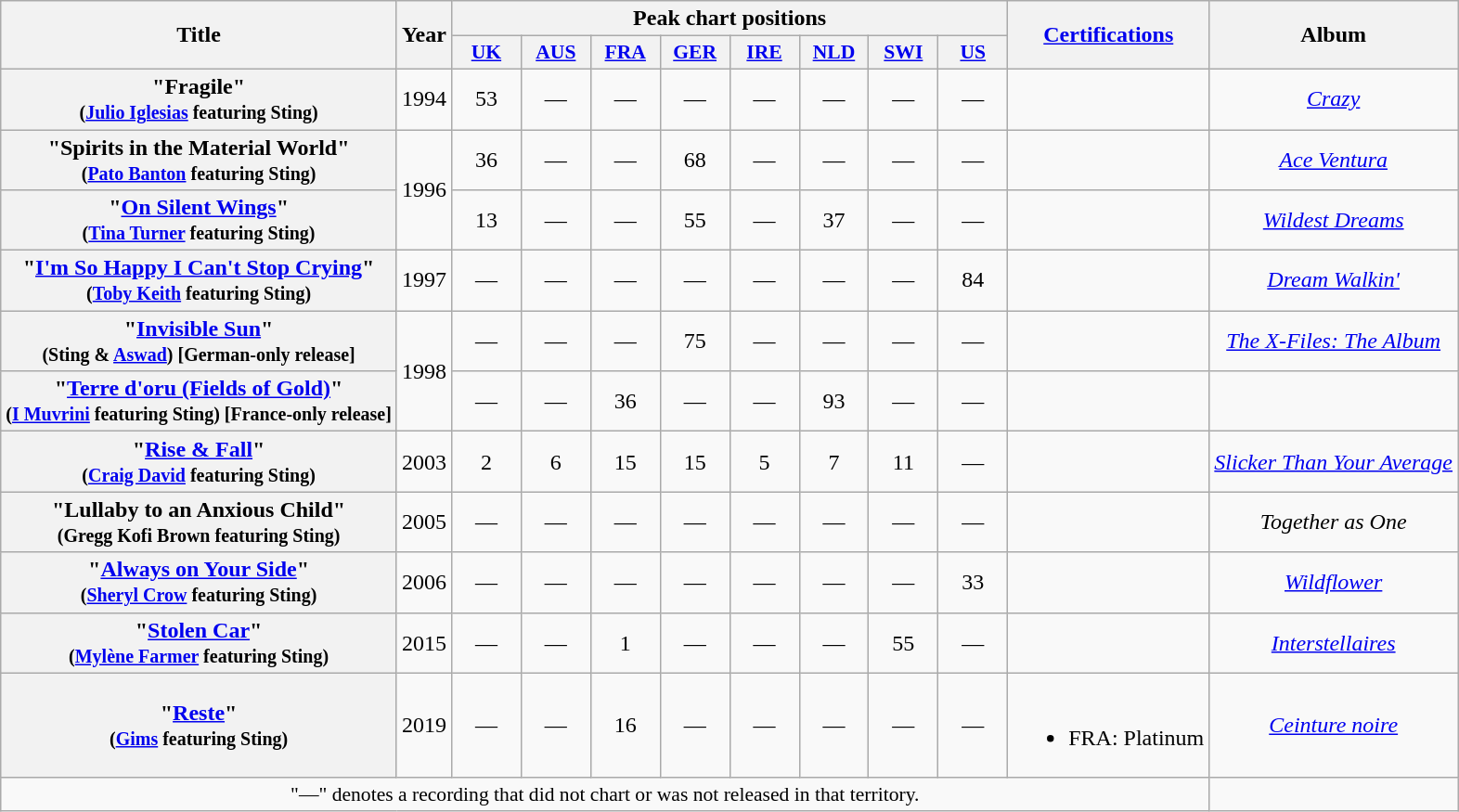<table class="wikitable plainrowheaders" style="text-align:center;" border="1">
<tr>
<th scope="col" rowspan="2">Title</th>
<th scope="col" rowspan="2">Year</th>
<th scope="col" colspan="8">Peak chart positions</th>
<th rowspan="2"><a href='#'>Certifications</a></th>
<th scope="col" rowspan="2">Album</th>
</tr>
<tr>
<th scope="col" style="width:3em;font-size:90%;"><a href='#'>UK</a></th>
<th scope="col" style="width:3em;font-size:90%;"><a href='#'>AUS</a><br></th>
<th scope="col" style="width:3em;font-size:90%;"><a href='#'>FRA</a><br></th>
<th scope="col" style="width:3em;font-size:90%;"><a href='#'>GER</a><br></th>
<th scope="col" style="width:3em;font-size:90%;"><a href='#'>IRE</a><br></th>
<th scope="col" style="width:3em;font-size:90%;"><a href='#'>NLD</a><br></th>
<th scope="col" style="width:3em;font-size:90%;"><a href='#'>SWI</a><br></th>
<th scope="col" style="width:3em;font-size:90%;"><a href='#'>US</a></th>
</tr>
<tr>
<th scope="row">"Fragile" <br><small>(<a href='#'>Julio Iglesias</a> featuring Sting)</small></th>
<td>1994</td>
<td>53</td>
<td>—</td>
<td>—</td>
<td>—</td>
<td>—</td>
<td>—</td>
<td>—</td>
<td>—</td>
<td></td>
<td><em><a href='#'>Crazy</a></em></td>
</tr>
<tr>
<th scope="row">"Spirits in the Material World" <br><small>(<a href='#'>Pato Banton</a> featuring Sting)</small></th>
<td rowspan="2">1996</td>
<td>36</td>
<td>—</td>
<td>—</td>
<td>68</td>
<td>—</td>
<td>—</td>
<td>—</td>
<td>—</td>
<td></td>
<td><em><a href='#'>Ace Ventura</a></em></td>
</tr>
<tr>
<th scope="row">"<a href='#'>On Silent Wings</a>" <br><small>(<a href='#'>Tina Turner</a> featuring Sting)</small></th>
<td>13</td>
<td>—</td>
<td>—</td>
<td>55</td>
<td>—</td>
<td>37</td>
<td>—</td>
<td>—</td>
<td></td>
<td><em><a href='#'>Wildest Dreams</a></em></td>
</tr>
<tr>
<th scope="row">"<a href='#'>I'm So Happy I Can't Stop Crying</a>" <br><small>(<a href='#'>Toby Keith</a> featuring Sting)</small></th>
<td>1997</td>
<td>—</td>
<td>—</td>
<td>—</td>
<td>—</td>
<td>—</td>
<td>—</td>
<td>—</td>
<td>84</td>
<td></td>
<td><em><a href='#'>Dream Walkin'</a></em></td>
</tr>
<tr>
<th scope="row">"<a href='#'>Invisible Sun</a>" <br><small>(Sting & <a href='#'>Aswad</a>) </small><small>[German-only release]</small></th>
<td rowspan="2">1998</td>
<td>—</td>
<td>—</td>
<td>—</td>
<td>75</td>
<td>—</td>
<td>—</td>
<td>—</td>
<td>—</td>
<td></td>
<td><em><a href='#'>The X-Files: The Album</a></em></td>
</tr>
<tr>
<th scope="row">"<a href='#'>Terre d'oru (Fields of Gold)</a>" <br><small>(<a href='#'>I Muvrini</a> featuring Sting) </small><small>[France-only release]</small></th>
<td>—</td>
<td>—</td>
<td>36</td>
<td>—</td>
<td>—</td>
<td>93</td>
<td>—</td>
<td>—</td>
<td></td>
<td></td>
</tr>
<tr>
<th scope="row">"<a href='#'>Rise & Fall</a>" <br><small>(<a href='#'>Craig David</a> featuring Sting)</small></th>
<td>2003</td>
<td>2</td>
<td>6</td>
<td>15</td>
<td>15</td>
<td>5</td>
<td>7</td>
<td>11</td>
<td>—</td>
<td></td>
<td><em><a href='#'>Slicker Than Your Average</a></em></td>
</tr>
<tr>
<th scope="row">"Lullaby to an Anxious Child" <br><small>(Gregg Kofi Brown featuring Sting)</small></th>
<td>2005</td>
<td>—</td>
<td>—</td>
<td>—</td>
<td>—</td>
<td>—</td>
<td>—</td>
<td>—</td>
<td>—</td>
<td></td>
<td><em>Together as One</em></td>
</tr>
<tr>
<th scope="row">"<a href='#'>Always on Your Side</a>" <br><small>(<a href='#'>Sheryl Crow</a> featuring Sting)</small></th>
<td>2006</td>
<td>—</td>
<td>—</td>
<td>—</td>
<td>—</td>
<td>—</td>
<td>—</td>
<td>—</td>
<td>33</td>
<td></td>
<td><em><a href='#'>Wildflower</a></em></td>
</tr>
<tr>
<th scope="row">"<a href='#'>Stolen Car</a>" <br><small>(<a href='#'>Mylène Farmer</a> featuring Sting)</small></th>
<td>2015</td>
<td>—</td>
<td>—</td>
<td>1</td>
<td>—</td>
<td>—</td>
<td>—</td>
<td>55</td>
<td>—</td>
<td></td>
<td><em><a href='#'>Interstellaires</a></em></td>
</tr>
<tr>
<th scope="row">"<a href='#'>Reste</a>" <br><small>(<a href='#'>Gims</a> featuring Sting)</small></th>
<td>2019</td>
<td>—</td>
<td>—</td>
<td>16</td>
<td>—</td>
<td>—</td>
<td>—</td>
<td>—</td>
<td>—</td>
<td><br><ul><li>FRA: Platinum</li></ul></td>
<td><em><a href='#'>Ceinture noire</a></em></td>
</tr>
<tr>
<td colspan="11" style="font-size:90%">"—" denotes a recording that did not chart or was not released in that territory.</td>
</tr>
</table>
